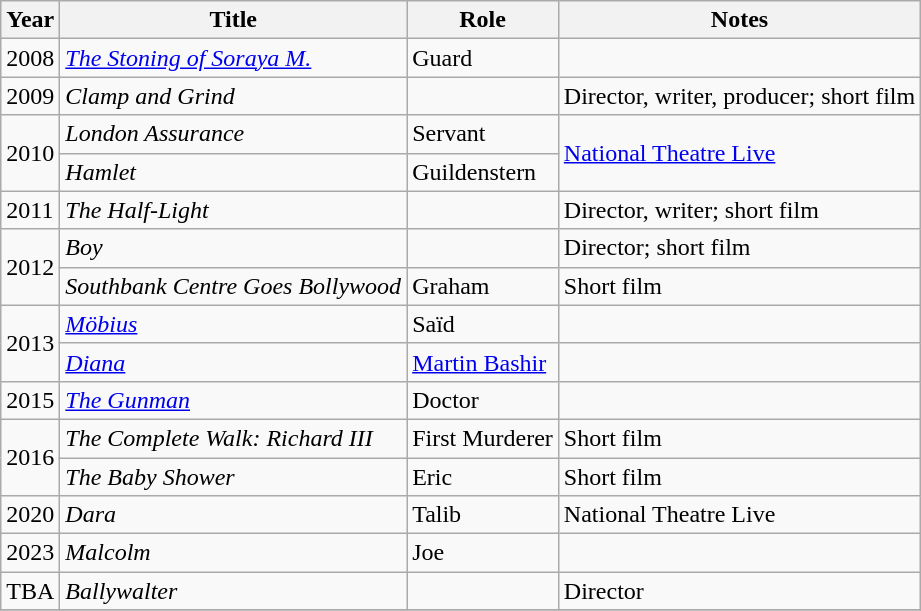<table class="wikitable sortable">
<tr>
<th>Year</th>
<th>Title</th>
<th>Role</th>
<th class="unsortable">Notes</th>
</tr>
<tr>
<td>2008</td>
<td><em><a href='#'>The Stoning of Soraya M.</a></em></td>
<td>Guard</td>
<td></td>
</tr>
<tr>
<td>2009</td>
<td><em>Clamp and Grind</em></td>
<td></td>
<td>Director, writer, producer; short film</td>
</tr>
<tr>
<td rowspan="2">2010</td>
<td><em>London Assurance</em></td>
<td>Servant</td>
<td rowspan="2"><a href='#'>National Theatre Live</a></td>
</tr>
<tr>
<td><em>Hamlet</em></td>
<td>Guildenstern</td>
</tr>
<tr>
<td>2011</td>
<td><em>The Half-Light</em></td>
<td></td>
<td>Director, writer; short film</td>
</tr>
<tr>
<td rowspan="2">2012</td>
<td><em>Boy</em></td>
<td></td>
<td>Director; short film</td>
</tr>
<tr>
<td><em>Southbank Centre Goes Bollywood</em></td>
<td>Graham</td>
<td>Short film</td>
</tr>
<tr>
<td rowspan="2">2013</td>
<td><em><a href='#'>Möbius</a></em></td>
<td>Saïd</td>
<td></td>
</tr>
<tr>
<td><em><a href='#'>Diana</a></em></td>
<td><a href='#'>Martin Bashir</a></td>
<td></td>
</tr>
<tr>
<td>2015</td>
<td><em><a href='#'>The Gunman</a></em></td>
<td>Doctor</td>
<td></td>
</tr>
<tr>
<td rowspan="2">2016</td>
<td><em>The Complete Walk: Richard III</em></td>
<td>First Murderer</td>
<td>Short film</td>
</tr>
<tr>
<td><em>The Baby Shower</em></td>
<td>Eric</td>
<td>Short film</td>
</tr>
<tr>
<td>2020</td>
<td><em>Dara</em></td>
<td>Talib</td>
<td>National Theatre Live</td>
</tr>
<tr>
<td>2023</td>
<td><em>Malcolm</em></td>
<td>Joe</td>
<td></td>
</tr>
<tr>
<td>TBA</td>
<td><em>Ballywalter</em></td>
<td></td>
<td>Director</td>
</tr>
<tr>
</tr>
</table>
